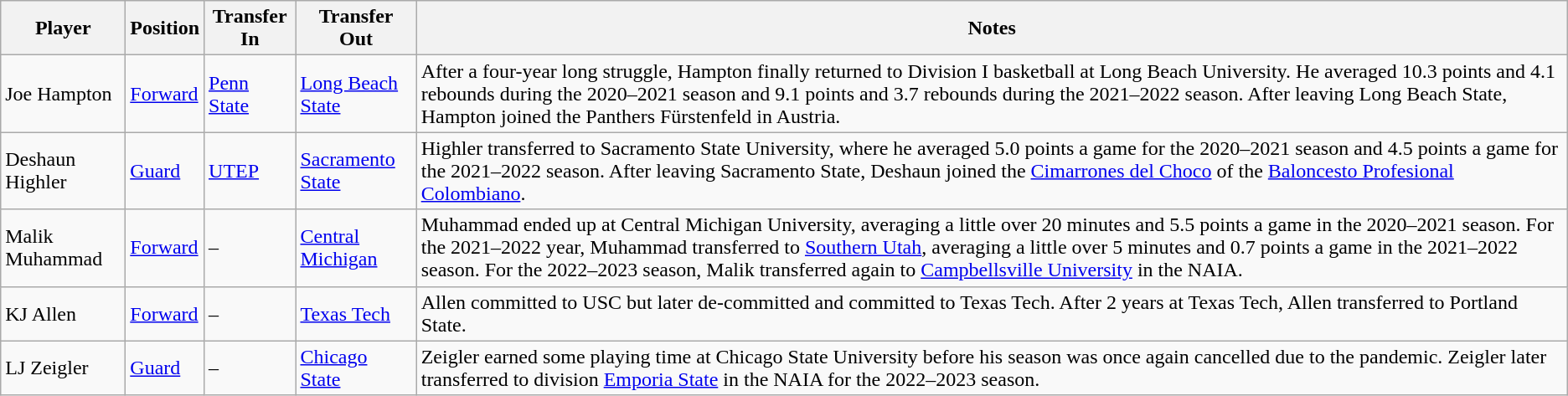<table class="wikitable">
<tr>
<th>Player</th>
<th>Position</th>
<th>Transfer In</th>
<th>Transfer Out</th>
<th>Notes</th>
</tr>
<tr>
<td>Joe Hampton</td>
<td><a href='#'>Forward</a></td>
<td><a href='#'>Penn State</a></td>
<td><a href='#'>Long Beach State</a></td>
<td>After a four-year long struggle, Hampton finally returned to Division I basketball at Long Beach University. He averaged 10.3 points and 4.1 rebounds during the 2020–2021 season and 9.1 points and 3.7 rebounds during the 2021–2022 season.  After leaving Long Beach State, Hampton joined the Panthers Fürstenfeld  in Austria.</td>
</tr>
<tr>
<td>Deshaun Highler</td>
<td><a href='#'>Guard</a></td>
<td><a href='#'>UTEP</a></td>
<td><a href='#'>Sacramento State</a></td>
<td>Highler transferred to Sacramento State University, where he averaged 5.0 points a game for the 2020–2021 season and 4.5 points a game for the 2021–2022 season.  After leaving Sacramento State, Deshaun joined the <a href='#'>Cimarrones del Choco</a> of the <a href='#'>Baloncesto Profesional Colombiano</a>.</td>
</tr>
<tr>
<td>Malik Muhammad</td>
<td><a href='#'>Forward</a></td>
<td>–</td>
<td><a href='#'>Central Michigan</a></td>
<td>Muhammad ended up at Central Michigan University, averaging a little over 20 minutes and 5.5 points a game in the 2020–2021 season. For the 2021–2022 year, Muhammad transferred to <a href='#'>Southern Utah</a>, averaging a little over 5 minutes and 0.7 points a game in the 2021–2022 season.  For the 2022–2023 season, Malik transferred again to <a href='#'>Campbellsville University</a> in the NAIA.</td>
</tr>
<tr>
<td>KJ Allen</td>
<td><a href='#'>Forward</a></td>
<td>–</td>
<td><a href='#'>Texas Tech</a></td>
<td>Allen committed to USC but later de-committed and committed to Texas Tech.  After 2 years at Texas Tech, Allen transferred to Portland State.</td>
</tr>
<tr>
<td>LJ Zeigler</td>
<td><a href='#'>Guard</a></td>
<td>–</td>
<td><a href='#'>Chicago State</a></td>
<td>Zeigler earned some playing time at Chicago State University before his season was once again cancelled due to the pandemic.  Zeigler later transferred to division <a href='#'>Emporia State</a> in the NAIA for the 2022–2023 season.</td>
</tr>
</table>
